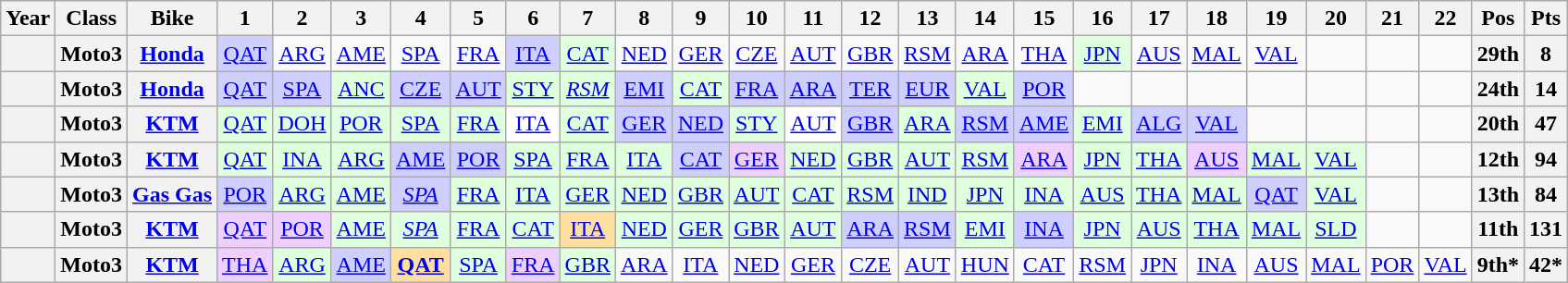<table class="wikitable" style="text-align:center;">
<tr>
<th>Year</th>
<th>Class</th>
<th>Bike</th>
<th>1</th>
<th>2</th>
<th>3</th>
<th>4</th>
<th>5</th>
<th>6</th>
<th>7</th>
<th>8</th>
<th>9</th>
<th>10</th>
<th>11</th>
<th>12</th>
<th>13</th>
<th>14</th>
<th>15</th>
<th>16</th>
<th>17</th>
<th>18</th>
<th>19</th>
<th>20</th>
<th>21</th>
<th>22</th>
<th>Pos</th>
<th>Pts</th>
</tr>
<tr>
<th></th>
<th>Moto3</th>
<th><a href='#'>Honda</a></th>
<td style="background:#CFCFFF;"><a href='#'>QAT</a><br></td>
<td><a href='#'>ARG</a></td>
<td><a href='#'>AME</a></td>
<td><a href='#'>SPA</a></td>
<td><a href='#'>FRA</a></td>
<td style="background:#CFCFFF;"><a href='#'>ITA</a><br></td>
<td style="background:#DFFFDF;"><a href='#'>CAT</a><br></td>
<td><a href='#'>NED</a></td>
<td><a href='#'>GER</a></td>
<td><a href='#'>CZE</a></td>
<td><a href='#'>AUT</a></td>
<td><a href='#'>GBR</a></td>
<td><a href='#'>RSM</a></td>
<td><a href='#'>ARA</a></td>
<td><a href='#'>THA</a></td>
<td style="background:#DFFFDF;"><a href='#'>JPN</a><br></td>
<td><a href='#'>AUS</a></td>
<td><a href='#'>MAL</a></td>
<td><a href='#'>VAL</a></td>
<td></td>
<td></td>
<td></td>
<th>29th</th>
<th>8</th>
</tr>
<tr>
<th></th>
<th>Moto3</th>
<th><a href='#'>Honda</a></th>
<td style="background:#cfcfff;"><a href='#'>QAT</a><br></td>
<td style="background:#cfcfff;"><a href='#'>SPA</a><br></td>
<td style="background:#dfffdf;"><a href='#'>ANC</a><br></td>
<td style="background:#cfcfff;"><a href='#'>CZE</a><br></td>
<td style="background:#cfcfff;"><a href='#'>AUT</a><br></td>
<td style="background:#dfffdf;"><a href='#'>STY</a><br></td>
<td style="background:#dfffdf;"><em><a href='#'>RSM</a></em><br></td>
<td style="background:#cfcfff;"><a href='#'>EMI</a><br></td>
<td style="background:#dfffdf;"><a href='#'>CAT</a><br></td>
<td style="background:#cfcfff;"><a href='#'>FRA</a><br></td>
<td style="background:#cfcfff;"><a href='#'>ARA</a><br></td>
<td style="background:#cfcfff;"><a href='#'>TER</a><br></td>
<td style="background:#cfcfff;"><a href='#'>EUR</a><br></td>
<td style="background:#dfffdf;"><a href='#'>VAL</a><br></td>
<td style="background:#cfcfff;"><a href='#'>POR</a><br></td>
<td></td>
<td></td>
<td></td>
<td></td>
<td></td>
<td></td>
<td></td>
<th>24th</th>
<th>14</th>
</tr>
<tr>
<th></th>
<th>Moto3</th>
<th><a href='#'>KTM</a></th>
<td style="background:#dfffdf;"><a href='#'>QAT</a><br></td>
<td style="background:#dfffdf;"><a href='#'>DOH</a><br></td>
<td style="background:#dfffdf;"><a href='#'>POR</a><br></td>
<td style="background:#dfffdf;"><a href='#'>SPA</a><br></td>
<td style="background:#dfffdf;"><a href='#'>FRA</a><br></td>
<td style="background:#ffffff;"><a href='#'>ITA</a><br></td>
<td style="background:#dfffdf;"><a href='#'>CAT</a><br></td>
<td style="background:#cfcfff;"><a href='#'>GER</a><br></td>
<td style="background:#cfcfff;"><a href='#'>NED</a><br></td>
<td style="background:#dfffdf;"><a href='#'>STY</a><br></td>
<td style="background:#ffffff;"><a href='#'>AUT</a><br></td>
<td style="background:#cfcfff;"><a href='#'>GBR</a><br></td>
<td style="background:#dfffdf;"><a href='#'>ARA</a><br></td>
<td style="background:#cfcfff;"><a href='#'>RSM</a><br></td>
<td style="background:#cfcfff;"><a href='#'>AME</a><br></td>
<td style="background:#dfffdf;"><a href='#'>EMI</a><br></td>
<td style="background:#cfcfff;"><a href='#'>ALG</a><br></td>
<td style="background:#cfcfff;"><a href='#'>VAL</a><br></td>
<td></td>
<td></td>
<td></td>
<td></td>
<th>20th</th>
<th>47</th>
</tr>
<tr>
<th></th>
<th>Moto3</th>
<th><a href='#'>KTM</a></th>
<td style="background:#dfffdf;"><a href='#'>QAT</a><br></td>
<td style="background:#dfffdf;"><a href='#'>INA</a><br></td>
<td style="background:#dfffdf;"><a href='#'>ARG</a><br></td>
<td style="background:#cfcfff;"><a href='#'>AME</a><br></td>
<td style="background:#cfcfff;"><a href='#'>POR</a><br></td>
<td style="background:#dfffdf;"><a href='#'>SPA</a><br></td>
<td style="background:#dfffdf;"><a href='#'>FRA</a><br></td>
<td style="background:#dfffdf;"><a href='#'>ITA</a><br></td>
<td style="background:#cfcfff;"><a href='#'>CAT</a><br></td>
<td style="background:#efcfff;"><a href='#'>GER</a><br></td>
<td style="background:#dfffdf;"><a href='#'>NED</a><br></td>
<td style="background:#dfffdf;"><a href='#'>GBR</a><br></td>
<td style="background:#dfffdf;"><a href='#'>AUT</a><br></td>
<td style="background:#dfffdf;"><a href='#'>RSM</a><br></td>
<td style="background:#efcfff;"><a href='#'>ARA</a><br></td>
<td style="background:#dfffdf;"><a href='#'>JPN</a><br></td>
<td style="background:#dfffdf;"><a href='#'>THA</a><br></td>
<td style="background:#efcfff;"><a href='#'>AUS</a><br></td>
<td style="background:#dfffdf;"><a href='#'>MAL</a><br></td>
<td style="background:#dfffdf;"><a href='#'>VAL</a><br></td>
<td></td>
<td></td>
<th>12th</th>
<th>94</th>
</tr>
<tr>
<th></th>
<th>Moto3</th>
<th><a href='#'>Gas Gas</a></th>
<td style="background:#CFCFFF;"><a href='#'>POR</a><br></td>
<td style="background:#DFFFDF;"><a href='#'>ARG</a><br></td>
<td style="background:#DFFFDF;"><a href='#'>AME</a><br></td>
<td style="background:#CFCFFF;"><em><a href='#'>SPA</a></em><br></td>
<td style="background:#DFFFDF;"><a href='#'>FRA</a><br></td>
<td style="background:#DFFFDF;"><a href='#'>ITA</a><br></td>
<td style="background:#DFFFDF;"><a href='#'>GER</a><br></td>
<td style="background:#DFFFDF;"><a href='#'>NED</a><br></td>
<td style="background:#DFFFDF;"><a href='#'>GBR</a><br></td>
<td style="background:#DFFFDF;"><a href='#'>AUT</a><br></td>
<td style="background:#DFFFDF;"><a href='#'>CAT</a><br></td>
<td style="background:#DFFFDF;"><a href='#'>RSM</a><br></td>
<td style="background:#DFFFDF;"><a href='#'>IND</a><br></td>
<td style="background:#DFFFDF;"><a href='#'>JPN</a><br></td>
<td style="background:#DFFFDF;"><a href='#'>INA</a><br></td>
<td style="background:#DFFFDF;"><a href='#'>AUS</a><br></td>
<td style="background:#DFFFDF;"><a href='#'>THA</a><br></td>
<td style="background:#DFFFDF;"><a href='#'>MAL</a><br></td>
<td style="background:#CFCFFF;"><a href='#'>QAT</a><br></td>
<td style="background:#DFFFDF;"><a href='#'>VAL</a><br></td>
<td></td>
<td></td>
<th>13th</th>
<th>84</th>
</tr>
<tr>
<th></th>
<th>Moto3</th>
<th><a href='#'>KTM</a></th>
<td style="background:#EFCFFF;"><a href='#'>QAT</a><br></td>
<td style="background:#EFCFFF;"><a href='#'>POR</a><br></td>
<td style="background:#DFFFDF;"><a href='#'>AME</a><br></td>
<td style="background:#DFFFDF;"><em><a href='#'>SPA</a></em><br></td>
<td style="background:#DFFFDF;"><a href='#'>FRA</a><br></td>
<td style="background:#DFFFDF;"><a href='#'>CAT</a><br></td>
<td style="background:#FFDF9F;"><a href='#'>ITA</a><br></td>
<td style="background:#DFFFDF;"><a href='#'>NED</a><br></td>
<td style="background:#DFFFDF;"><a href='#'>GER</a><br></td>
<td style="background:#DFFFDF;"><a href='#'>GBR</a><br></td>
<td style="background:#DFFFDF;"><a href='#'>AUT</a><br></td>
<td style="background:#CFCFFF;"><a href='#'>ARA</a><br></td>
<td style="background:#CFCFFF;"><a href='#'>RSM</a><br></td>
<td style="background:#DFFFDF;"><a href='#'>EMI</a><br></td>
<td style="background:#CFCFFF;"><a href='#'>INA</a><br></td>
<td style="background:#DFFFDF;"><a href='#'>JPN</a><br></td>
<td style="background:#DFFFDF;"><a href='#'>AUS</a><br></td>
<td style="background:#DFFFDF;"><a href='#'>THA</a><br></td>
<td style="background:#DFFFDF;"><a href='#'>MAL</a><br></td>
<td style="background:#DFFFDF;"><a href='#'>SLD</a><br></td>
<td></td>
<td></td>
<th>11th</th>
<th>131</th>
</tr>
<tr>
<th></th>
<th>Moto3</th>
<th><a href='#'>KTM</a></th>
<td style="background:#EFCFFF;"><a href='#'>THA</a><br></td>
<td style="background:#DFFFDF;"><a href='#'>ARG</a><br></td>
<td style="background:#CFCFFF;"><a href='#'>AME</a><br></td>
<td style="background:#FFDF9F;"><strong><a href='#'>QAT</a></strong><br></td>
<td style="background:#DFFFDF;"><a href='#'>SPA</a><br></td>
<td style="background:#EFCFFF;"><a href='#'>FRA</a><br></td>
<td style="background:#DFFFDF;"><a href='#'>GBR</a><br></td>
<td style="background:#;"><a href='#'>ARA</a><br></td>
<td style="background:#;"><a href='#'>ITA</a><br></td>
<td style="background:#;"><a href='#'>NED</a><br></td>
<td style="background:#;"><a href='#'>GER</a><br></td>
<td style="background:#;"><a href='#'>CZE</a><br></td>
<td style="background:#;"><a href='#'>AUT</a><br></td>
<td style="background:#;"><a href='#'>HUN</a><br></td>
<td style="background:#;"><a href='#'>CAT</a><br></td>
<td style="background:#;"><a href='#'>RSM</a><br></td>
<td style="background:#;"><a href='#'>JPN</a><br></td>
<td style="background:#;"><a href='#'>INA</a><br></td>
<td style="background:#;"><a href='#'>AUS</a><br></td>
<td style="background:#;"><a href='#'>MAL</a><br></td>
<td style="background:#;"><a href='#'>POR</a><br></td>
<td style="background:#;"><a href='#'>VAL</a><br></td>
<th>9th*</th>
<th>42*</th>
</tr>
</table>
